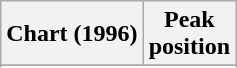<table class="wikitable sortable">
<tr>
<th align="left">Chart (1996)</th>
<th align="center">Peak<br>position</th>
</tr>
<tr>
</tr>
<tr>
</tr>
</table>
